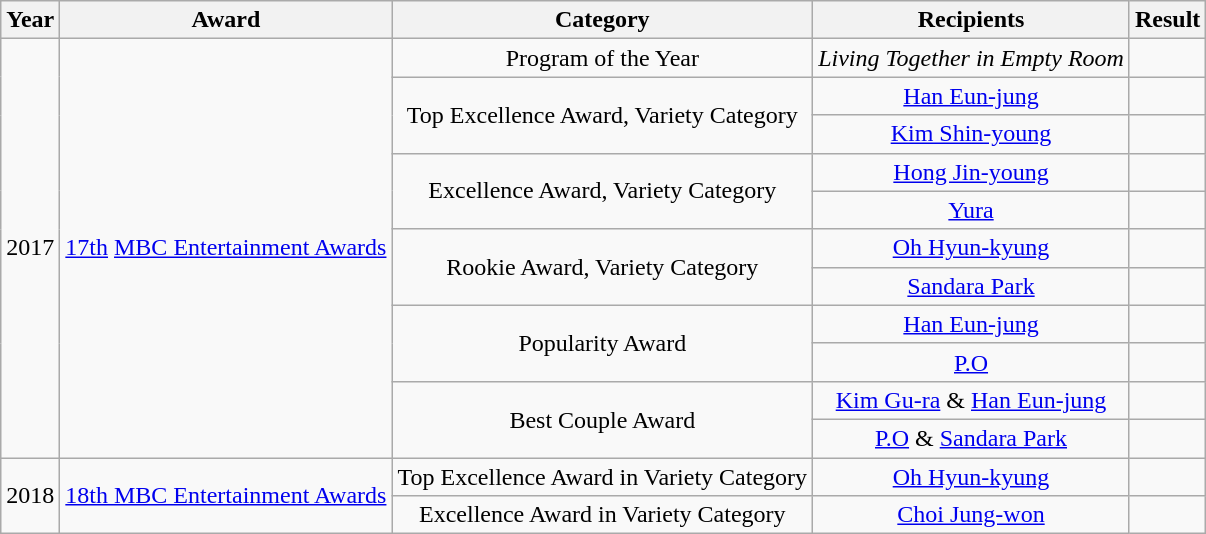<table class="wikitable" style="text-align:center">
<tr>
<th>Year</th>
<th>Award</th>
<th>Category</th>
<th>Recipients</th>
<th>Result</th>
</tr>
<tr>
<td rowspan=11>2017</td>
<td rowspan=11><a href='#'>17th</a> <a href='#'>MBC Entertainment Awards</a></td>
<td>Program of the Year</td>
<td><em>Living Together in Empty Room</em></td>
<td></td>
</tr>
<tr>
<td rowspan=2>Top Excellence Award, Variety Category</td>
<td><a href='#'>Han Eun-jung</a></td>
<td></td>
</tr>
<tr>
<td><a href='#'>Kim Shin-young</a></td>
<td></td>
</tr>
<tr>
<td rowspan=2>Excellence Award, Variety Category</td>
<td><a href='#'>Hong Jin-young</a></td>
<td></td>
</tr>
<tr>
<td><a href='#'>Yura</a></td>
<td></td>
</tr>
<tr>
<td rowspan=2>Rookie Award, Variety Category</td>
<td><a href='#'>Oh Hyun-kyung</a></td>
<td></td>
</tr>
<tr>
<td><a href='#'>Sandara Park</a></td>
<td></td>
</tr>
<tr>
<td rowspan=2>Popularity Award</td>
<td><a href='#'>Han Eun-jung</a></td>
<td></td>
</tr>
<tr>
<td><a href='#'>P.O</a></td>
<td></td>
</tr>
<tr>
<td rowspan=2>Best Couple Award</td>
<td><a href='#'>Kim Gu-ra</a> & <a href='#'>Han Eun-jung</a></td>
<td></td>
</tr>
<tr>
<td><a href='#'>P.O</a> & <a href='#'>Sandara Park</a></td>
<td></td>
</tr>
<tr>
<td rowspan=2>2018</td>
<td rowspan=2><a href='#'>18th MBC Entertainment Awards</a></td>
<td>Top Excellence Award in Variety Category</td>
<td><a href='#'>Oh Hyun-kyung</a></td>
<td></td>
</tr>
<tr>
<td>Excellence Award in Variety Category</td>
<td><a href='#'>Choi Jung-won</a></td>
<td></td>
</tr>
</table>
